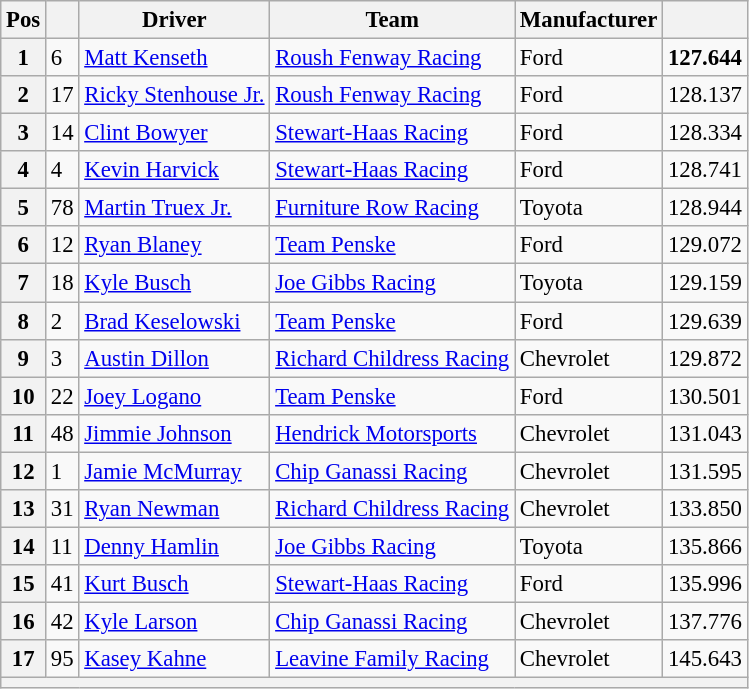<table class="wikitable" style="font-size:95%">
<tr>
<th>Pos</th>
<th></th>
<th>Driver</th>
<th>Team</th>
<th>Manufacturer</th>
<th></th>
</tr>
<tr>
<th>1</th>
<td>6</td>
<td><a href='#'>Matt Kenseth</a></td>
<td><a href='#'>Roush Fenway Racing</a></td>
<td>Ford</td>
<td><strong>127.644</strong></td>
</tr>
<tr>
<th>2</th>
<td>17</td>
<td><a href='#'>Ricky Stenhouse Jr.</a></td>
<td><a href='#'>Roush Fenway Racing</a></td>
<td>Ford</td>
<td>128.137</td>
</tr>
<tr>
<th>3</th>
<td>14</td>
<td><a href='#'>Clint Bowyer</a></td>
<td><a href='#'>Stewart-Haas Racing</a></td>
<td>Ford</td>
<td>128.334</td>
</tr>
<tr>
<th>4</th>
<td>4</td>
<td><a href='#'>Kevin Harvick</a></td>
<td><a href='#'>Stewart-Haas Racing</a></td>
<td>Ford</td>
<td>128.741</td>
</tr>
<tr>
<th>5</th>
<td>78</td>
<td><a href='#'>Martin Truex Jr.</a></td>
<td><a href='#'>Furniture Row Racing</a></td>
<td>Toyota</td>
<td>128.944</td>
</tr>
<tr>
<th>6</th>
<td>12</td>
<td><a href='#'>Ryan Blaney</a></td>
<td><a href='#'>Team Penske</a></td>
<td>Ford</td>
<td>129.072</td>
</tr>
<tr>
<th>7</th>
<td>18</td>
<td><a href='#'>Kyle Busch</a></td>
<td><a href='#'>Joe Gibbs Racing</a></td>
<td>Toyota</td>
<td>129.159</td>
</tr>
<tr>
<th>8</th>
<td>2</td>
<td><a href='#'>Brad Keselowski</a></td>
<td><a href='#'>Team Penske</a></td>
<td>Ford</td>
<td>129.639</td>
</tr>
<tr>
<th>9</th>
<td>3</td>
<td><a href='#'>Austin Dillon</a></td>
<td><a href='#'>Richard Childress Racing</a></td>
<td>Chevrolet</td>
<td>129.872</td>
</tr>
<tr>
<th>10</th>
<td>22</td>
<td><a href='#'>Joey Logano</a></td>
<td><a href='#'>Team Penske</a></td>
<td>Ford</td>
<td>130.501</td>
</tr>
<tr>
<th>11</th>
<td>48</td>
<td><a href='#'>Jimmie Johnson</a></td>
<td><a href='#'>Hendrick Motorsports</a></td>
<td>Chevrolet</td>
<td>131.043</td>
</tr>
<tr>
<th>12</th>
<td>1</td>
<td><a href='#'>Jamie McMurray</a></td>
<td><a href='#'>Chip Ganassi Racing</a></td>
<td>Chevrolet</td>
<td>131.595</td>
</tr>
<tr>
<th>13</th>
<td>31</td>
<td><a href='#'>Ryan Newman</a></td>
<td><a href='#'>Richard Childress Racing</a></td>
<td>Chevrolet</td>
<td>133.850</td>
</tr>
<tr>
<th>14</th>
<td>11</td>
<td><a href='#'>Denny Hamlin</a></td>
<td><a href='#'>Joe Gibbs Racing</a></td>
<td>Toyota</td>
<td>135.866</td>
</tr>
<tr>
<th>15</th>
<td>41</td>
<td><a href='#'>Kurt Busch</a></td>
<td><a href='#'>Stewart-Haas Racing</a></td>
<td>Ford</td>
<td>135.996</td>
</tr>
<tr>
<th>16</th>
<td>42</td>
<td><a href='#'>Kyle Larson</a></td>
<td><a href='#'>Chip Ganassi Racing</a></td>
<td>Chevrolet</td>
<td>137.776</td>
</tr>
<tr>
<th>17</th>
<td>95</td>
<td><a href='#'>Kasey Kahne</a></td>
<td><a href='#'>Leavine Family Racing</a></td>
<td>Chevrolet</td>
<td>145.643</td>
</tr>
<tr>
<th colspan="6"></th>
</tr>
</table>
